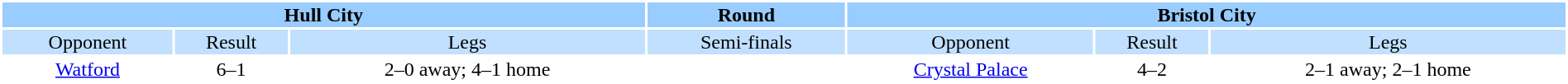<table width="100%" bgcolor=white>
<tr valign=top bgcolor=#99ccff>
<th colspan=3 style="width:1*"><strong>Hull City</strong></th>
<th><strong>Round</strong></th>
<th colspan=3 style="width:1*"><strong>Bristol City</strong></th>
</tr>
<tr valign=top align="center" bgcolor=#c1e0ff>
<td>Opponent</td>
<td>Result</td>
<td>Legs</td>
<td bgcolor=#c1e0ff>Semi-finals</td>
<td>Opponent</td>
<td>Result</td>
<td>Legs</td>
</tr>
<tr align="center">
<td><a href='#'>Watford</a></td>
<td>6–1</td>
<td>2–0 away; 4–1 home</td>
<td></td>
<td><a href='#'>Crystal Palace</a></td>
<td>4–2</td>
<td>2–1 away; 2–1  home</td>
</tr>
</table>
